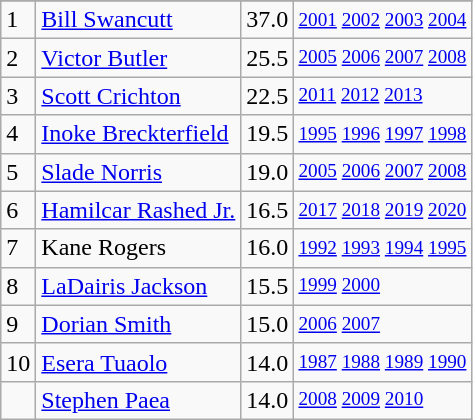<table class="wikitable">
<tr>
</tr>
<tr>
<td>1</td>
<td><a href='#'>Bill Swancutt</a></td>
<td>37.0</td>
<td style="font-size:80%;"><a href='#'>2001</a> <a href='#'>2002</a> <a href='#'>2003</a> <a href='#'>2004</a></td>
</tr>
<tr>
<td>2</td>
<td><a href='#'>Victor Butler</a></td>
<td>25.5</td>
<td style="font-size:80%;"><a href='#'>2005</a> <a href='#'>2006</a> <a href='#'>2007</a> <a href='#'>2008</a></td>
</tr>
<tr>
<td>3</td>
<td><a href='#'>Scott Crichton</a></td>
<td>22.5</td>
<td style="font-size:80%;"><a href='#'>2011</a> <a href='#'>2012</a> <a href='#'>2013</a></td>
</tr>
<tr>
<td>4</td>
<td><a href='#'>Inoke Breckterfield</a></td>
<td>19.5</td>
<td style="font-size:80%;"><a href='#'>1995</a> <a href='#'>1996</a> <a href='#'>1997</a> <a href='#'>1998</a></td>
</tr>
<tr>
<td>5</td>
<td><a href='#'>Slade Norris</a></td>
<td>19.0</td>
<td style="font-size:80%;"><a href='#'>2005</a> <a href='#'>2006</a> <a href='#'>2007</a> <a href='#'>2008</a></td>
</tr>
<tr>
<td>6</td>
<td><a href='#'>Hamilcar Rashed Jr.</a></td>
<td>16.5</td>
<td style="font-size:80%;"><a href='#'>2017</a> <a href='#'>2018</a> <a href='#'>2019</a> <a href='#'>2020</a></td>
</tr>
<tr>
<td>7</td>
<td>Kane Rogers</td>
<td>16.0</td>
<td style="font-size:80%;"><a href='#'>1992</a> <a href='#'>1993</a> <a href='#'>1994</a> <a href='#'>1995</a></td>
</tr>
<tr>
<td>8</td>
<td><a href='#'>LaDairis Jackson</a></td>
<td>15.5</td>
<td style="font-size:80%;"><a href='#'>1999</a> <a href='#'>2000</a></td>
</tr>
<tr>
<td>9</td>
<td><a href='#'>Dorian Smith</a></td>
<td>15.0</td>
<td style="font-size:80%;"><a href='#'>2006</a> <a href='#'>2007</a></td>
</tr>
<tr>
<td>10</td>
<td><a href='#'>Esera Tuaolo</a></td>
<td>14.0</td>
<td style="font-size:80%;"><a href='#'>1987</a> <a href='#'>1988</a> <a href='#'>1989</a> <a href='#'>1990</a></td>
</tr>
<tr>
<td></td>
<td><a href='#'>Stephen Paea</a></td>
<td>14.0</td>
<td style="font-size:80%;"><a href='#'>2008</a> <a href='#'>2009</a> <a href='#'>2010</a></td>
</tr>
</table>
